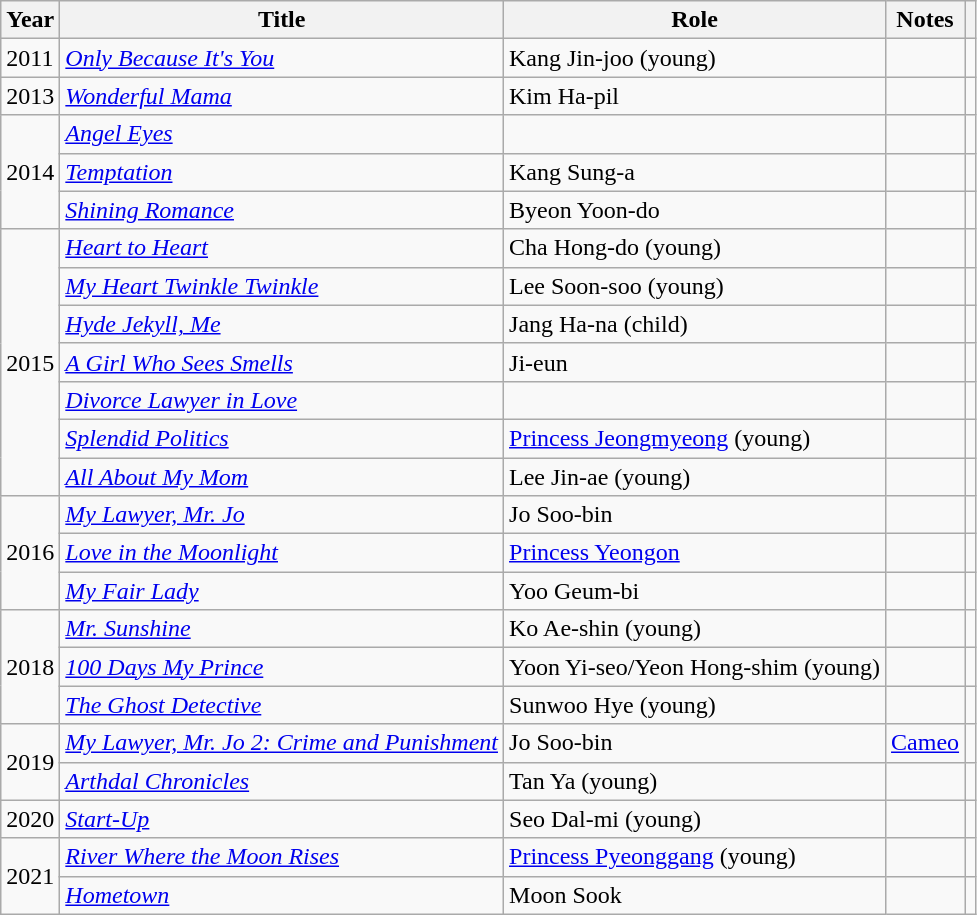<table class="wikitable">
<tr>
<th>Year</th>
<th>Title</th>
<th>Role</th>
<th>Notes</th>
<th></th>
</tr>
<tr>
<td>2011</td>
<td><em><a href='#'>Only Because It's You</a></em></td>
<td>Kang Jin-joo (young)</td>
<td></td>
<td></td>
</tr>
<tr>
<td>2013</td>
<td><em><a href='#'>Wonderful Mama</a></em></td>
<td>Kim Ha-pil</td>
<td></td>
<td></td>
</tr>
<tr>
<td rowspan=3>2014</td>
<td><em><a href='#'>Angel Eyes</a></em></td>
<td></td>
<td></td>
<td></td>
</tr>
<tr>
<td><em><a href='#'>Temptation</a></em></td>
<td>Kang Sung-a</td>
<td></td>
<td></td>
</tr>
<tr>
<td><em><a href='#'>Shining Romance</a></em></td>
<td>Byeon Yoon-do</td>
<td></td>
<td></td>
</tr>
<tr>
<td rowspan=7>2015</td>
<td><em><a href='#'>Heart to Heart</a></em></td>
<td>Cha Hong-do (young)</td>
<td></td>
<td></td>
</tr>
<tr>
<td><em><a href='#'>My Heart Twinkle Twinkle</a></em></td>
<td>Lee Soon-soo (young)</td>
<td></td>
<td></td>
</tr>
<tr>
<td><em><a href='#'>Hyde Jekyll, Me</a></em></td>
<td>Jang Ha-na (child)</td>
<td></td>
<td></td>
</tr>
<tr>
<td><em><a href='#'>A Girl Who Sees Smells</a></em></td>
<td>Ji-eun</td>
<td></td>
<td></td>
</tr>
<tr>
<td><em><a href='#'>Divorce Lawyer in Love</a></em></td>
<td></td>
<td></td>
<td></td>
</tr>
<tr>
<td><em><a href='#'>Splendid Politics</a></em></td>
<td><a href='#'>Princess Jeongmyeong</a> (young)</td>
<td></td>
<td></td>
</tr>
<tr>
<td><em><a href='#'>All About My Mom</a></em></td>
<td>Lee Jin-ae (young)</td>
<td></td>
<td></td>
</tr>
<tr>
<td rowspan=3>2016</td>
<td><em><a href='#'>My Lawyer, Mr. Jo</a></em></td>
<td>Jo Soo-bin</td>
<td></td>
<td></td>
</tr>
<tr>
<td><em><a href='#'>Love in the Moonlight</a></em></td>
<td><a href='#'>Princess Yeongon</a></td>
<td></td>
<td></td>
</tr>
<tr>
<td><em><a href='#'>My Fair Lady</a></em></td>
<td>Yoo Geum-bi</td>
<td></td>
<td></td>
</tr>
<tr>
<td rowspan=3>2018</td>
<td><em><a href='#'>Mr. Sunshine</a></em></td>
<td>Ko Ae-shin (young)</td>
<td></td>
<td></td>
</tr>
<tr>
<td><em><a href='#'>100 Days My Prince</a></em></td>
<td>Yoon Yi-seo/Yeon Hong-shim (young)</td>
<td></td>
<td></td>
</tr>
<tr>
<td><em><a href='#'>The Ghost Detective</a></em></td>
<td>Sunwoo Hye (young)</td>
<td></td>
<td></td>
</tr>
<tr>
<td rowspan=2>2019</td>
<td><em><a href='#'>My Lawyer, Mr. Jo 2: Crime and Punishment</a></em></td>
<td>Jo Soo-bin</td>
<td><a href='#'>Cameo</a></td>
<td></td>
</tr>
<tr>
<td><em><a href='#'>Arthdal Chronicles</a></em></td>
<td>Tan Ya (young)</td>
<td></td>
<td></td>
</tr>
<tr>
<td>2020</td>
<td><em><a href='#'>Start-Up</a></em></td>
<td>Seo Dal-mi (young)</td>
<td></td>
<td></td>
</tr>
<tr>
<td rowspan="2">2021</td>
<td><em><a href='#'>River Where the Moon Rises</a></em></td>
<td><a href='#'>Princess Pyeonggang</a> (young)</td>
<td></td>
<td></td>
</tr>
<tr>
<td><em><a href='#'>Hometown</a></em></td>
<td>Moon Sook</td>
<td></td>
<td></td>
</tr>
</table>
